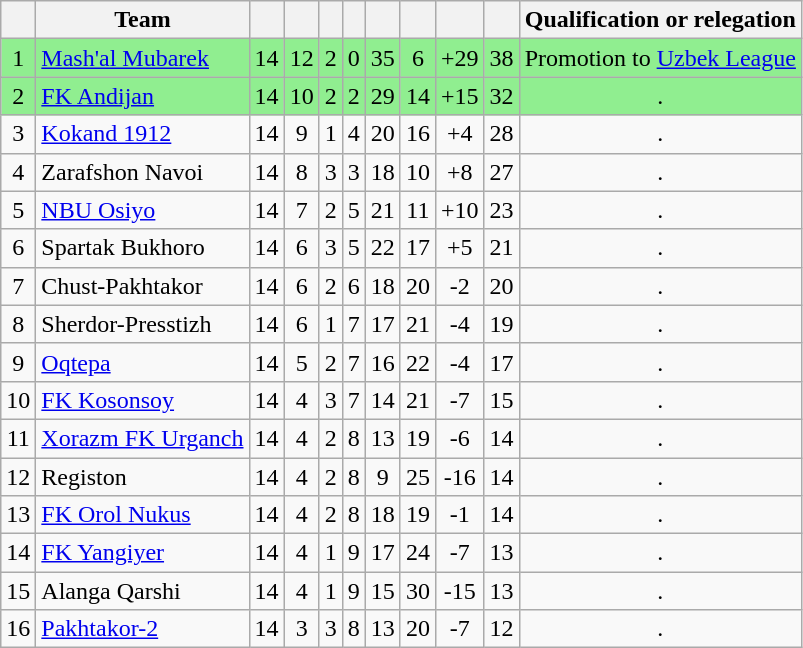<table class="wikitable sortable" style="text-align:center; font-size:100%;">
<tr>
<th></th>
<th>Team</th>
<th></th>
<th></th>
<th></th>
<th></th>
<th></th>
<th></th>
<th></th>
<th></th>
<th>Qualification or relegation</th>
</tr>
<tr align="center" bgcolor="#90EE90">
<td>1</td>
<td align="left"><a href='#'>Mash'al Mubarek</a></td>
<td>14</td>
<td>12</td>
<td>2</td>
<td>0</td>
<td>35</td>
<td>6</td>
<td>+29</td>
<td>38</td>
<td>Promotion to <a href='#'>Uzbek League</a></td>
</tr>
<tr align="center" bgcolor="#90EE90">
<td>2</td>
<td align="left"><a href='#'>FK Andijan</a></td>
<td>14</td>
<td>10</td>
<td>2</td>
<td>2</td>
<td>29</td>
<td>14</td>
<td>+15</td>
<td>32</td>
<td>.</td>
</tr>
<tr>
<td>3</td>
<td align="left"><a href='#'>Kokand 1912</a></td>
<td>14</td>
<td>9</td>
<td>1</td>
<td>4</td>
<td>20</td>
<td>16</td>
<td>+4</td>
<td>28</td>
<td>.</td>
</tr>
<tr>
<td>4</td>
<td align="left">Zarafshon Navoi</td>
<td>14</td>
<td>8</td>
<td>3</td>
<td>3</td>
<td>18</td>
<td>10</td>
<td>+8</td>
<td>27</td>
<td>.</td>
</tr>
<tr>
<td>5</td>
<td align="left"><a href='#'>NBU Osiyo</a></td>
<td>14</td>
<td>7</td>
<td>2</td>
<td>5</td>
<td>21</td>
<td>11</td>
<td>+10</td>
<td>23</td>
<td>.</td>
</tr>
<tr>
<td>6</td>
<td align="left">Spartak Bukhoro</td>
<td>14</td>
<td>6</td>
<td>3</td>
<td>5</td>
<td>22</td>
<td>17</td>
<td>+5</td>
<td>21</td>
<td>.</td>
</tr>
<tr>
<td>7</td>
<td align="left">Chust-Pakhtakor</td>
<td>14</td>
<td>6</td>
<td>2</td>
<td>6</td>
<td>18</td>
<td>20</td>
<td>-2</td>
<td>20</td>
<td>.</td>
</tr>
<tr>
<td>8</td>
<td align="left">Sherdor-Presstizh</td>
<td>14</td>
<td>6</td>
<td>1</td>
<td>7</td>
<td>17</td>
<td>21</td>
<td>-4</td>
<td>19</td>
<td>.</td>
</tr>
<tr>
<td>9</td>
<td align="left"><a href='#'>Oqtepa</a></td>
<td>14</td>
<td>5</td>
<td>2</td>
<td>7</td>
<td>16</td>
<td>22</td>
<td>-4</td>
<td>17</td>
<td>.</td>
</tr>
<tr>
<td>10</td>
<td align="left"><a href='#'>FK Kosonsoy</a></td>
<td>14</td>
<td>4</td>
<td>3</td>
<td>7</td>
<td>14</td>
<td>21</td>
<td>-7</td>
<td>15</td>
<td>.</td>
</tr>
<tr>
<td>11</td>
<td align="left"><a href='#'>Xorazm FK Urganch</a></td>
<td>14</td>
<td>4</td>
<td>2</td>
<td>8</td>
<td>13</td>
<td>19</td>
<td>-6</td>
<td>14</td>
<td>.</td>
</tr>
<tr>
<td>12</td>
<td align="left">Registon</td>
<td>14</td>
<td>4</td>
<td>2</td>
<td>8</td>
<td>9</td>
<td>25</td>
<td>-16</td>
<td>14</td>
<td>.</td>
</tr>
<tr>
<td>13</td>
<td align="left"><a href='#'>FK Orol Nukus</a></td>
<td>14</td>
<td>4</td>
<td>2</td>
<td>8</td>
<td>18</td>
<td>19</td>
<td>-1</td>
<td>14</td>
<td>.</td>
</tr>
<tr>
<td>14</td>
<td align="left"><a href='#'>FK Yangiyer</a></td>
<td>14</td>
<td>4</td>
<td>1</td>
<td>9</td>
<td>17</td>
<td>24</td>
<td>-7</td>
<td>13</td>
<td>.</td>
</tr>
<tr>
<td>15</td>
<td align="left">Alanga Qarshi</td>
<td>14</td>
<td>4</td>
<td>1</td>
<td>9</td>
<td>15</td>
<td>30</td>
<td>-15</td>
<td>13</td>
<td>.</td>
</tr>
<tr>
<td>16</td>
<td align="left"><a href='#'>Pakhtakor-2</a></td>
<td>14</td>
<td>3</td>
<td>3</td>
<td>8</td>
<td>13</td>
<td>20</td>
<td>-7</td>
<td>12</td>
<td>.</td>
</tr>
</table>
